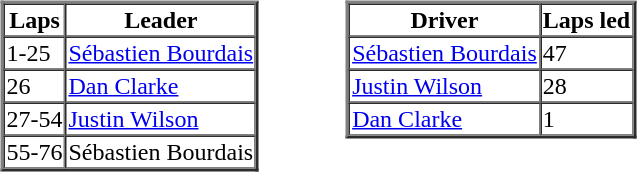<table>
<tr>
<td valign="top"><br><table border=2 cellspacing=0>
<tr>
<th>Laps</th>
<th>Leader</th>
</tr>
<tr>
<td>1-25</td>
<td><a href='#'>Sébastien Bourdais</a></td>
</tr>
<tr>
<td>26</td>
<td><a href='#'>Dan Clarke</a></td>
</tr>
<tr>
<td>27-54</td>
<td><a href='#'>Justin Wilson</a></td>
</tr>
<tr>
<td>55-76</td>
<td>Sébastien Bourdais</td>
</tr>
</table>
</td>
<td width="50"> </td>
<td valign="top"><br><table border=2 cellspacing=0>
<tr>
<th>Driver</th>
<th>Laps led</th>
</tr>
<tr>
<td><a href='#'>Sébastien Bourdais</a></td>
<td>47</td>
</tr>
<tr>
<td><a href='#'>Justin Wilson</a></td>
<td>28</td>
</tr>
<tr>
<td><a href='#'>Dan Clarke</a></td>
<td>1</td>
</tr>
</table>
</td>
</tr>
</table>
